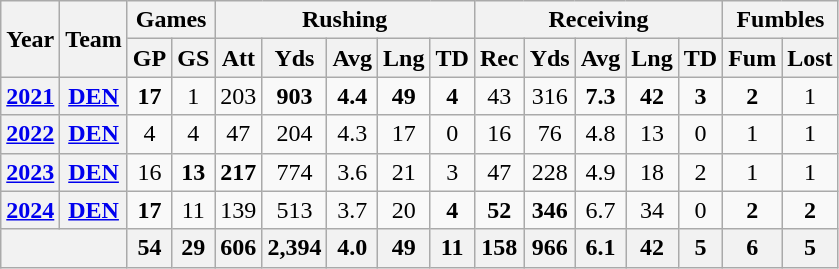<table class="wikitable" style="text-align:center">
<tr>
<th rowspan="2">Year</th>
<th rowspan="2">Team</th>
<th colspan="2">Games</th>
<th colspan="5">Rushing</th>
<th colspan="5">Receiving</th>
<th colspan="2">Fumbles</th>
</tr>
<tr>
<th>GP</th>
<th>GS</th>
<th>Att</th>
<th>Yds</th>
<th>Avg</th>
<th>Lng</th>
<th>TD</th>
<th>Rec</th>
<th>Yds</th>
<th>Avg</th>
<th>Lng</th>
<th>TD</th>
<th>Fum</th>
<th>Lost</th>
</tr>
<tr>
<th><a href='#'>2021</a></th>
<th><a href='#'>DEN</a></th>
<td><strong>17</strong></td>
<td>1</td>
<td>203</td>
<td><strong>903</strong></td>
<td><strong>4.4</strong></td>
<td><strong>49</strong></td>
<td><strong>4</strong></td>
<td>43</td>
<td>316</td>
<td><strong>7.3</strong></td>
<td><strong>42</strong></td>
<td><strong>3</strong></td>
<td><strong>2</strong></td>
<td>1</td>
</tr>
<tr>
<th><a href='#'>2022</a></th>
<th><a href='#'>DEN</a></th>
<td>4</td>
<td>4</td>
<td>47</td>
<td>204</td>
<td>4.3</td>
<td>17</td>
<td>0</td>
<td>16</td>
<td>76</td>
<td>4.8</td>
<td>13</td>
<td>0</td>
<td>1</td>
<td>1</td>
</tr>
<tr>
<th><a href='#'>2023</a></th>
<th><a href='#'>DEN</a></th>
<td>16</td>
<td><strong>13</strong></td>
<td><strong>217</strong></td>
<td>774</td>
<td>3.6</td>
<td>21</td>
<td>3</td>
<td>47</td>
<td>228</td>
<td>4.9</td>
<td>18</td>
<td>2</td>
<td>1</td>
<td>1</td>
</tr>
<tr>
<th><a href='#'>2024</a></th>
<th><a href='#'>DEN</a></th>
<td><strong>17</strong></td>
<td>11</td>
<td>139</td>
<td>513</td>
<td>3.7</td>
<td>20</td>
<td><strong>4</strong></td>
<td><strong>52</strong></td>
<td><strong>346</strong></td>
<td>6.7</td>
<td>34</td>
<td>0</td>
<td><strong>2</strong></td>
<td><strong>2</strong></td>
</tr>
<tr>
<th colspan="2"></th>
<th>54</th>
<th>29</th>
<th>606</th>
<th>2,394</th>
<th>4.0</th>
<th>49</th>
<th>11</th>
<th>158</th>
<th>966</th>
<th>6.1</th>
<th>42</th>
<th>5</th>
<th>6</th>
<th>5</th>
</tr>
</table>
